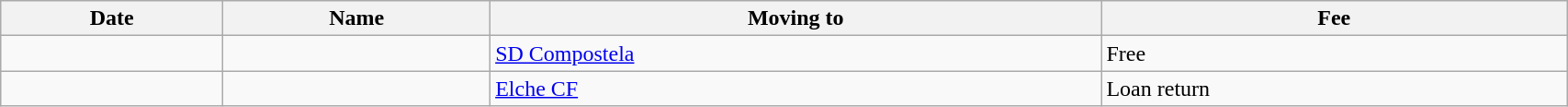<table class="wikitable sortable" width=90%>
<tr>
<th>Date</th>
<th>Name</th>
<th>Moving to</th>
<th>Fee</th>
</tr>
<tr>
<td></td>
<td> </td>
<td> <a href='#'>SD Compostela</a></td>
<td>Free</td>
</tr>
<tr>
<td></td>
<td> </td>
<td> <a href='#'>Elche CF</a></td>
<td>Loan return</td>
</tr>
</table>
